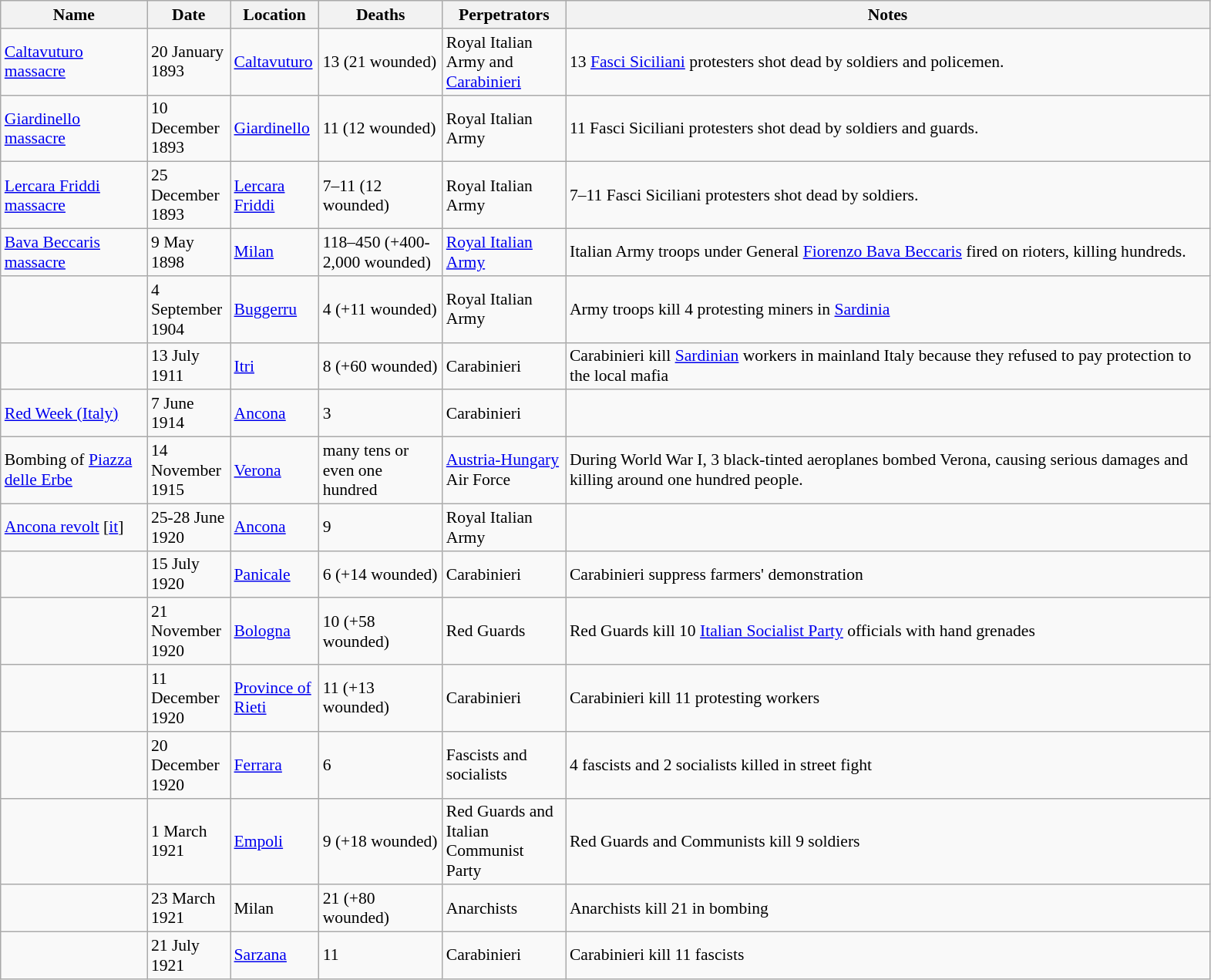<table class="sortable wikitable" style="font-size:90%;">
<tr>
<th style="width:120px;">Name</th>
<th style="width:65px;">Date</th>
<th style="width:70px;">Location</th>
<th style="width:100px;">Deaths</th>
<th style="width:100px;">Perpetrators</th>
<th class="unsortable" style="width:550px;">Notes</th>
</tr>
<tr>
<td><a href='#'>Caltavuturo massacre</a></td>
<td>20 January 1893</td>
<td><a href='#'>Caltavuturo</a></td>
<td>13 (21 wounded)</td>
<td>Royal Italian Army and <a href='#'>Carabinieri</a></td>
<td>13 <a href='#'>Fasci Siciliani</a> protesters shot dead by soldiers and policemen.</td>
</tr>
<tr>
<td><a href='#'>Giardinello massacre</a></td>
<td>10 December 1893</td>
<td><a href='#'>Giardinello</a></td>
<td>11 (12 wounded)</td>
<td>Royal Italian Army</td>
<td>11 Fasci Siciliani protesters shot dead by soldiers and guards.</td>
</tr>
<tr>
<td><a href='#'>Lercara Friddi massacre</a></td>
<td>25 December 1893</td>
<td><a href='#'>Lercara Friddi</a></td>
<td>7–11 (12 wounded)</td>
<td>Royal Italian Army</td>
<td>7–11 Fasci Siciliani protesters shot dead by soldiers.</td>
</tr>
<tr>
<td><a href='#'>Bava Beccaris massacre</a></td>
<td>9 May 1898</td>
<td><a href='#'>Milan</a></td>
<td>118–450 (+400-2,000 wounded)</td>
<td><a href='#'>Royal Italian Army</a></td>
<td>Italian Army troops under General <a href='#'>Fiorenzo Bava Beccaris</a> fired on rioters, killing hundreds.</td>
</tr>
<tr>
<td></td>
<td>4 September 1904</td>
<td><a href='#'>Buggerru</a></td>
<td>4 (+11 wounded)</td>
<td>Royal Italian Army</td>
<td>Army troops kill 4 protesting miners in <a href='#'>Sardinia</a></td>
</tr>
<tr>
<td></td>
<td>13 July 1911</td>
<td><a href='#'>Itri</a></td>
<td>8 (+60 wounded)</td>
<td>Carabinieri</td>
<td>Carabinieri kill <a href='#'>Sardinian</a> workers in mainland Italy because they refused to pay protection to the local mafia</td>
</tr>
<tr>
<td><a href='#'>Red Week (Italy)</a></td>
<td>7 June 1914</td>
<td><a href='#'>Ancona</a></td>
<td>3</td>
<td>Carabinieri</td>
<td></td>
</tr>
<tr>
<td>Bombing of <a href='#'>Piazza delle Erbe</a></td>
<td>14 November 1915</td>
<td><a href='#'>Verona</a></td>
<td>many tens or even one hundred</td>
<td><a href='#'>Austria-Hungary</a> Air Force</td>
<td>During World War I, 3 black-tinted aeroplanes bombed Verona, causing serious damages and killing around one hundred people.</td>
</tr>
<tr>
<td><a href='#'>Ancona revolt</a> [<a href='#'>it</a>]</td>
<td>25-28 June 1920</td>
<td><a href='#'>Ancona</a></td>
<td>9</td>
<td>Royal Italian Army</td>
<td></td>
</tr>
<tr>
<td></td>
<td>15 July 1920</td>
<td><a href='#'>Panicale</a></td>
<td>6 (+14 wounded)</td>
<td>Carabinieri</td>
<td>Carabinieri suppress farmers' demonstration</td>
</tr>
<tr>
<td></td>
<td>21 November 1920</td>
<td><a href='#'>Bologna</a></td>
<td>10 (+58 wounded)</td>
<td>Red Guards</td>
<td>Red Guards kill 10 <a href='#'>Italian Socialist Party</a> officials with hand grenades</td>
</tr>
<tr>
<td></td>
<td>11 December 1920</td>
<td><a href='#'>Province of Rieti</a></td>
<td>11 (+13 wounded)</td>
<td>Carabinieri</td>
<td>Carabinieri kill 11 protesting workers</td>
</tr>
<tr>
<td></td>
<td>20 December 1920</td>
<td><a href='#'>Ferrara</a></td>
<td>6</td>
<td>Fascists and socialists</td>
<td>4 fascists and 2 socialists killed in street fight</td>
</tr>
<tr>
<td></td>
<td>1 March 1921</td>
<td><a href='#'>Empoli</a></td>
<td>9 (+18 wounded)</td>
<td>Red Guards and Italian Communist Party</td>
<td>Red Guards and Communists kill 9 soldiers</td>
</tr>
<tr>
<td></td>
<td>23 March 1921</td>
<td>Milan</td>
<td>21 (+80 wounded)</td>
<td>Anarchists</td>
<td>Anarchists kill 21 in bombing</td>
</tr>
<tr>
<td></td>
<td>21 July 1921</td>
<td><a href='#'>Sarzana</a></td>
<td>11</td>
<td>Carabinieri</td>
<td>Carabinieri kill 11 fascists</td>
</tr>
</table>
